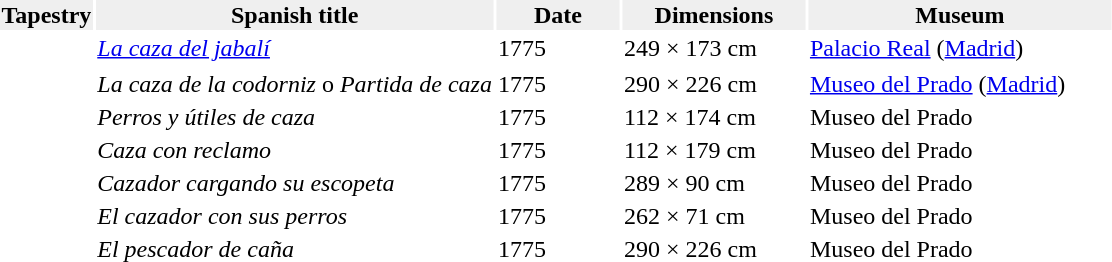<table>
<tr>
<th style="background:#efefef;">Tapestry</th>
<th style="background:#efefef;">Spanish title</th>
<th style="background:#efefef" width="80px">Date</th>
<th style="background:#efefef;" width="120px">Dimensions</th>
<th style="background:#efefef;" width="200px">Museum</th>
</tr>
<tr>
<td></td>
<td><em><a href='#'>La caza del jabalí</a></em></td>
<td>1775</td>
<td>249 × 173 cm</td>
<td><a href='#'>Palacio Real</a> (<a href='#'>Madrid</a>)</td>
</tr>
<tr ------>
</tr>
<tr>
<td></td>
<td><em>La caza de la codorniz</em> o <em>Partida de caza</em></td>
<td>1775</td>
<td>290 × 226 cm</td>
<td><a href='#'>Museo del Prado</a> (<a href='#'>Madrid</a>)</td>
</tr>
<tr ------>
<td></td>
<td><em>Perros y útiles de caza</em></td>
<td>1775</td>
<td>112 × 174 cm</td>
<td>Museo del Prado</td>
</tr>
<tr ------>
<td></td>
<td><em>Caza con reclamo</em></td>
<td>1775</td>
<td>112 × 179 cm</td>
<td>Museo del Prado</td>
</tr>
<tr ------>
<td></td>
<td><em>Cazador cargando su escopeta</em></td>
<td>1775</td>
<td>289 × 90 cm</td>
<td>Museo del Prado</td>
</tr>
<tr ------>
<td></td>
<td><em>El cazador con sus perros</em></td>
<td>1775</td>
<td>262 × 71 cm</td>
<td>Museo del Prado</td>
</tr>
<tr ------>
<td></td>
<td><em>El pescador de caña</em></td>
<td>1775</td>
<td>290 × 226 cm</td>
<td>Museo del Prado</td>
</tr>
</table>
